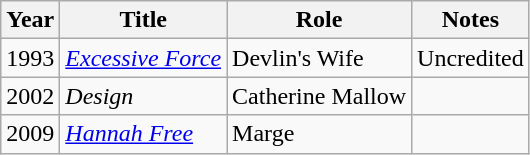<table class="wikitable sortable">
<tr>
<th>Year</th>
<th>Title</th>
<th>Role</th>
<th>Notes</th>
</tr>
<tr>
<td>1993</td>
<td><a href='#'><em>Excessive Force</em></a></td>
<td>Devlin's Wife</td>
<td>Uncredited</td>
</tr>
<tr>
<td>2002</td>
<td><em>Design</em></td>
<td>Catherine Mallow</td>
<td></td>
</tr>
<tr>
<td>2009</td>
<td><em><a href='#'>Hannah Free</a></em></td>
<td>Marge</td>
<td></td>
</tr>
</table>
